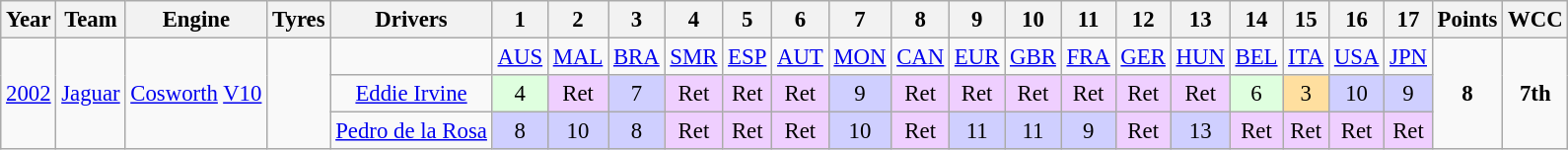<table class="wikitable" style="text-align:center; font-size:95%">
<tr>
<th>Year</th>
<th>Team</th>
<th>Engine</th>
<th>Tyres</th>
<th>Drivers</th>
<th>1</th>
<th>2</th>
<th>3</th>
<th>4</th>
<th>5</th>
<th>6</th>
<th>7</th>
<th>8</th>
<th>9</th>
<th>10</th>
<th>11</th>
<th>12</th>
<th>13</th>
<th>14</th>
<th>15</th>
<th>16</th>
<th>17</th>
<th>Points</th>
<th>WCC</th>
</tr>
<tr>
<td rowspan=3><a href='#'>2002</a></td>
<td rowspan=3><a href='#'>Jaguar</a></td>
<td rowspan=3><a href='#'>Cosworth</a> <a href='#'>V10</a></td>
<td rowspan=3></td>
<td></td>
<td><a href='#'>AUS</a></td>
<td><a href='#'>MAL</a></td>
<td><a href='#'>BRA</a></td>
<td><a href='#'>SMR</a></td>
<td><a href='#'>ESP</a></td>
<td><a href='#'>AUT</a></td>
<td><a href='#'>MON</a></td>
<td><a href='#'>CAN</a></td>
<td><a href='#'>EUR</a></td>
<td><a href='#'>GBR</a></td>
<td><a href='#'>FRA</a></td>
<td><a href='#'>GER</a></td>
<td><a href='#'>HUN</a></td>
<td><a href='#'>BEL</a></td>
<td><a href='#'>ITA</a></td>
<td><a href='#'>USA</a></td>
<td><a href='#'>JPN</a></td>
<td rowspan=3><strong>8</strong></td>
<td rowspan=3><strong>7th</strong></td>
</tr>
<tr>
<td> <a href='#'>Eddie Irvine</a></td>
<td style="background:#DFFFDF;">4</td>
<td style="background:#EFCFFF;">Ret</td>
<td style="background:#CFCFFF;">7</td>
<td style="background:#EFCFFF;">Ret</td>
<td style="background:#EFCFFF;">Ret</td>
<td style="background:#EFCFFF;">Ret</td>
<td style="background:#CFCFFF;">9</td>
<td style="background:#EFCFFF;">Ret</td>
<td style="background:#EFCFFF;">Ret</td>
<td style="background:#EFCFFF;">Ret</td>
<td style="background:#EFCFFF;">Ret</td>
<td style="background:#EFCFFF;">Ret</td>
<td style="background:#EFCFFF;">Ret</td>
<td style="background:#DFFFDF;">6</td>
<td style="background:#FFDF9F;">3</td>
<td style="background:#CFCFFF;">10</td>
<td style="background:#CFCFFF;">9</td>
</tr>
<tr>
<td> <a href='#'>Pedro de la Rosa</a></td>
<td style="background:#CFCFFF;">8</td>
<td style="background:#CFCFFF;">10</td>
<td style="background:#CFCFFF;">8</td>
<td style="background:#EFCFFF;">Ret</td>
<td style="background:#EFCFFF;">Ret</td>
<td style="background:#EFCFFF;">Ret</td>
<td style="background:#CFCFFF;">10</td>
<td style="background:#EFCFFF;">Ret</td>
<td style="background:#CFCFFF;">11</td>
<td style="background:#CFCFFF;">11</td>
<td style="background:#CFCFFF;">9</td>
<td style="background:#EFCFFF;">Ret</td>
<td style="background:#CFCFFF;">13</td>
<td style="background:#EFCFFF;">Ret</td>
<td style="background:#EFCFFF;">Ret</td>
<td style="background:#EFCFFF;">Ret</td>
<td style="background:#EFCFFF;">Ret</td>
</tr>
</table>
